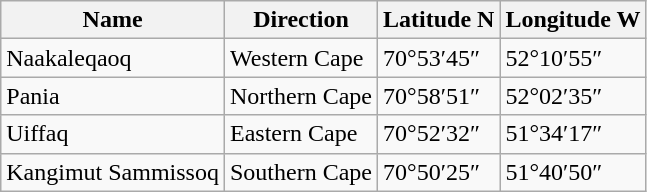<table class="wikitable">
<tr>
<th>Name</th>
<th>Direction</th>
<th>Latitude N</th>
<th>Longitude W</th>
</tr>
<tr>
<td>Naakaleqaoq</td>
<td>Western Cape</td>
<td>70°53′45″</td>
<td>52°10′55″</td>
</tr>
<tr>
<td>Pania</td>
<td>Northern Cape</td>
<td>70°58′51″</td>
<td>52°02′35″</td>
</tr>
<tr>
<td>Uiffaq</td>
<td>Eastern Cape</td>
<td>70°52′32″</td>
<td>51°34′17″</td>
</tr>
<tr>
<td>Kangimut Sammissoq</td>
<td>Southern Cape</td>
<td>70°50′25″</td>
<td>51°40′50″</td>
</tr>
</table>
